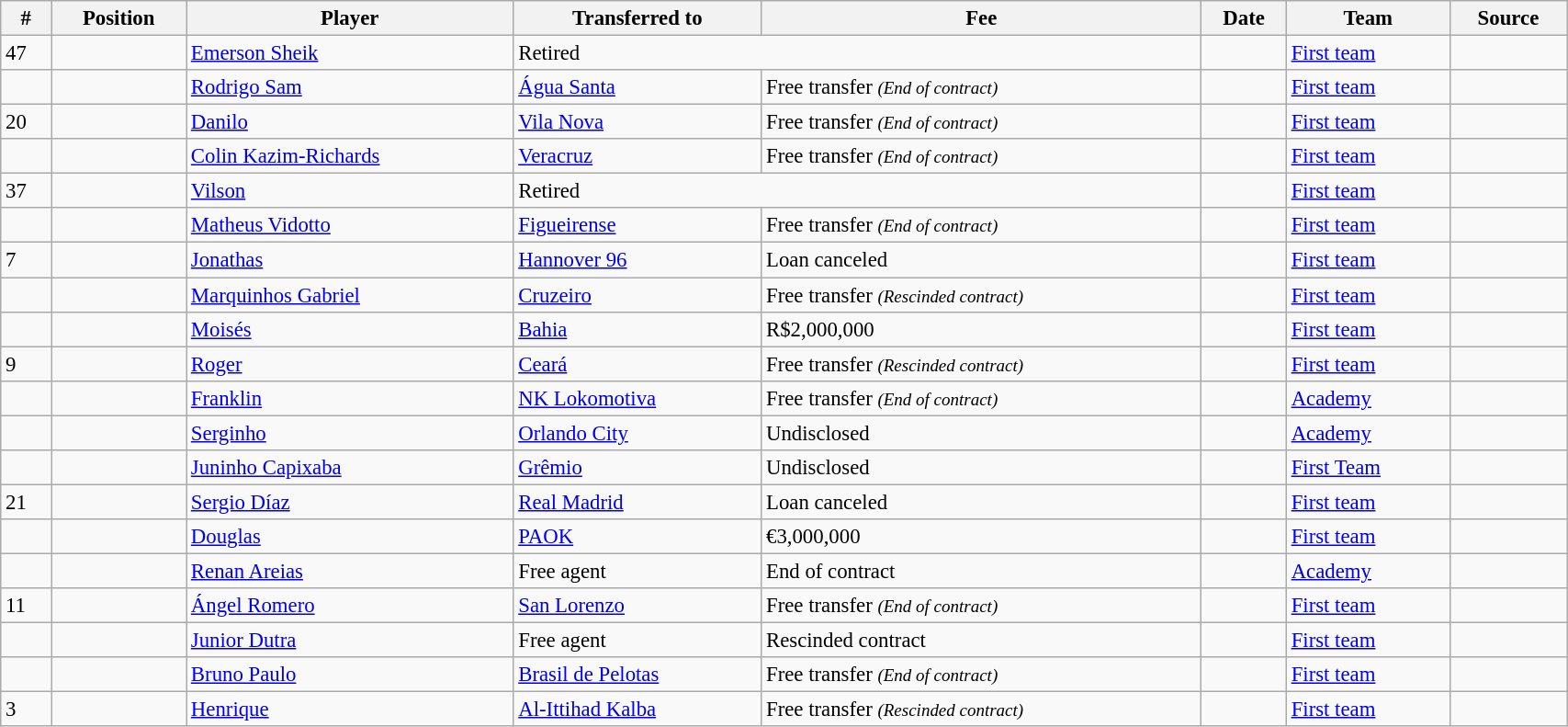<table class="wikitable sortable" style="width:90%; text-align:center; font-size:95%; text-align:left;">
<tr>
<th><strong>#</strong></th>
<th><strong>Position </strong></th>
<th><strong>Player </strong></th>
<th><strong>Transferred to</strong></th>
<th><strong>Fee </strong></th>
<th><strong>Date </strong></th>
<th><strong>Team</strong></th>
<th><strong>Source</strong></th>
</tr>
<tr>
<td>47</td>
<td></td>
<td> <a href='#'>Emerson Sheik</a></td>
<td colspan=2>Retired</td>
<td></td>
<td><a href='#'>First team</a></td>
<td></td>
</tr>
<tr>
<td></td>
<td></td>
<td> <a href='#'>Rodrigo Sam</a></td>
<td> <a href='#'>Água Santa</a></td>
<td>Free transfer <small><em>(End of contract)</em></small></td>
<td></td>
<td><a href='#'>First team</a></td>
<td></td>
</tr>
<tr>
<td>20</td>
<td></td>
<td> <a href='#'>Danilo</a></td>
<td> <a href='#'>Vila Nova</a></td>
<td>Free transfer <small><em>(End of contract)</em></small></td>
<td></td>
<td><a href='#'>First team</a></td>
<td></td>
</tr>
<tr>
<td></td>
<td></td>
<td> <a href='#'>Colin Kazim-Richards</a></td>
<td> <a href='#'>Veracruz</a></td>
<td>Free transfer <small><em>(End of contract)</em></small></td>
<td></td>
<td><a href='#'>First team</a></td>
<td></td>
</tr>
<tr>
<td>37</td>
<td></td>
<td> <a href='#'>Vilson</a></td>
<td colspan=2>Retired</td>
<td></td>
<td><a href='#'>First team</a></td>
<td></td>
</tr>
<tr>
<td></td>
<td></td>
<td> <a href='#'>Matheus Vidotto</a></td>
<td> <a href='#'>Figueirense</a></td>
<td>Free transfer <small><em>(End of contract)</em></small></td>
<td></td>
<td><a href='#'>First team</a></td>
<td></td>
</tr>
<tr>
<td>7</td>
<td></td>
<td> <a href='#'>Jonathas</a></td>
<td> <a href='#'>Hannover 96</a></td>
<td>Loan canceled</td>
<td></td>
<td><a href='#'>First team</a></td>
<td></td>
</tr>
<tr>
<td></td>
<td></td>
<td> <a href='#'>Marquinhos Gabriel</a></td>
<td> <a href='#'>Cruzeiro</a></td>
<td>Free transfer <small><em>(Rescinded contract)</em></small></td>
<td></td>
<td><a href='#'>First team</a></td>
<td></td>
</tr>
<tr>
<td></td>
<td></td>
<td> <a href='#'>Moisés</a></td>
<td> <a href='#'>Bahia</a></td>
<td>R$2,000,000</td>
<td></td>
<td><a href='#'>First team</a></td>
<td></td>
</tr>
<tr>
<td>9</td>
<td></td>
<td> <a href='#'>Roger</a></td>
<td> <a href='#'>Ceará</a></td>
<td>Free transfer <small><em>(Rescinded contract)</em></small></td>
<td></td>
<td><a href='#'>First team</a></td>
<td></td>
</tr>
<tr>
<td></td>
<td></td>
<td> <a href='#'>Franklin</a></td>
<td> <a href='#'>NK Lokomotiva</a></td>
<td>Free transfer <small><em>(End of contract)</em></small></td>
<td></td>
<td><a href='#'>Academy</a></td>
<td></td>
</tr>
<tr>
<td></td>
<td></td>
<td> <a href='#'>Serginho</a></td>
<td> <a href='#'>Orlando City</a></td>
<td>Undisclosed</td>
<td></td>
<td><a href='#'>Academy</a></td>
<td></td>
</tr>
<tr>
<td></td>
<td></td>
<td> <a href='#'>Juninho Capixaba</a></td>
<td> <a href='#'>Grêmio</a></td>
<td>Undisclosed </td>
<td></td>
<td><a href='#'>First Team</a></td>
<td></td>
</tr>
<tr>
<td>21</td>
<td></td>
<td> <a href='#'>Sergio Díaz</a></td>
<td> <a href='#'>Real Madrid</a></td>
<td>Loan canceled</td>
<td></td>
<td><a href='#'>First team</a></td>
<td></td>
</tr>
<tr>
<td></td>
<td></td>
<td> <a href='#'>Douglas</a></td>
<td> <a href='#'>PAOK</a></td>
<td>€3,000,000 </td>
<td></td>
<td><a href='#'>First team</a></td>
<td></td>
</tr>
<tr>
<td></td>
<td></td>
<td> <a href='#'>Renan Areias</a></td>
<td>Free agent</td>
<td>End of contract</td>
<td></td>
<td><a href='#'>Academy</a></td>
<td></td>
</tr>
<tr>
<td>11</td>
<td></td>
<td> <a href='#'>Ángel Romero</a></td>
<td> <a href='#'>San Lorenzo</a></td>
<td>Free transfer <small><em>(End of contract)</em></small></td>
<td></td>
<td><a href='#'>First team</a></td>
<td></td>
</tr>
<tr>
<td></td>
<td></td>
<td> <a href='#'>Junior Dutra</a></td>
<td>Free agent</td>
<td>Rescinded contract</td>
<td></td>
<td><a href='#'>First team</a></td>
<td></td>
</tr>
<tr>
<td></td>
<td></td>
<td> <a href='#'>Bruno Paulo</a></td>
<td> <a href='#'>Brasil de Pelotas</a></td>
<td>Free transfer <small><em>(End of contract)</em></small></td>
<td></td>
<td><a href='#'>First team</a></td>
<td></td>
</tr>
<tr>
<td>3</td>
<td></td>
<td> <a href='#'>Henrique</a></td>
<td> <a href='#'>Al-Ittihad Kalba</a></td>
<td>Free transfer <small><em>(Rescinded contract)</em></small></td>
<td></td>
<td><a href='#'>First team</a></td>
<td></td>
</tr>
</table>
